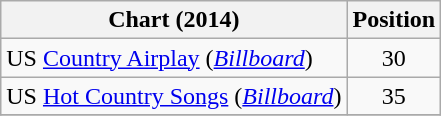<table class="wikitable sortable">
<tr>
<th scope="col">Chart (2014)</th>
<th scope="col">Position</th>
</tr>
<tr>
<td>US <a href='#'>Country Airplay</a> (<em><a href='#'>Billboard</a></em>)</td>
<td align="center">30</td>
</tr>
<tr>
<td>US <a href='#'>Hot Country Songs</a> (<em><a href='#'>Billboard</a></em>)</td>
<td align="center">35</td>
</tr>
<tr>
</tr>
</table>
